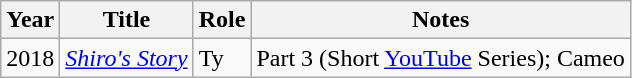<table class="wikitable sortable">
<tr>
<th>Year</th>
<th>Title</th>
<th>Role</th>
<th class="unsortable">Notes</th>
</tr>
<tr>
<td>2018</td>
<td><em><a href='#'>Shiro's Story</a></em></td>
<td>Ty</td>
<td>Part 3 (Short <a href='#'>YouTube</a> Series); Cameo</td>
</tr>
</table>
